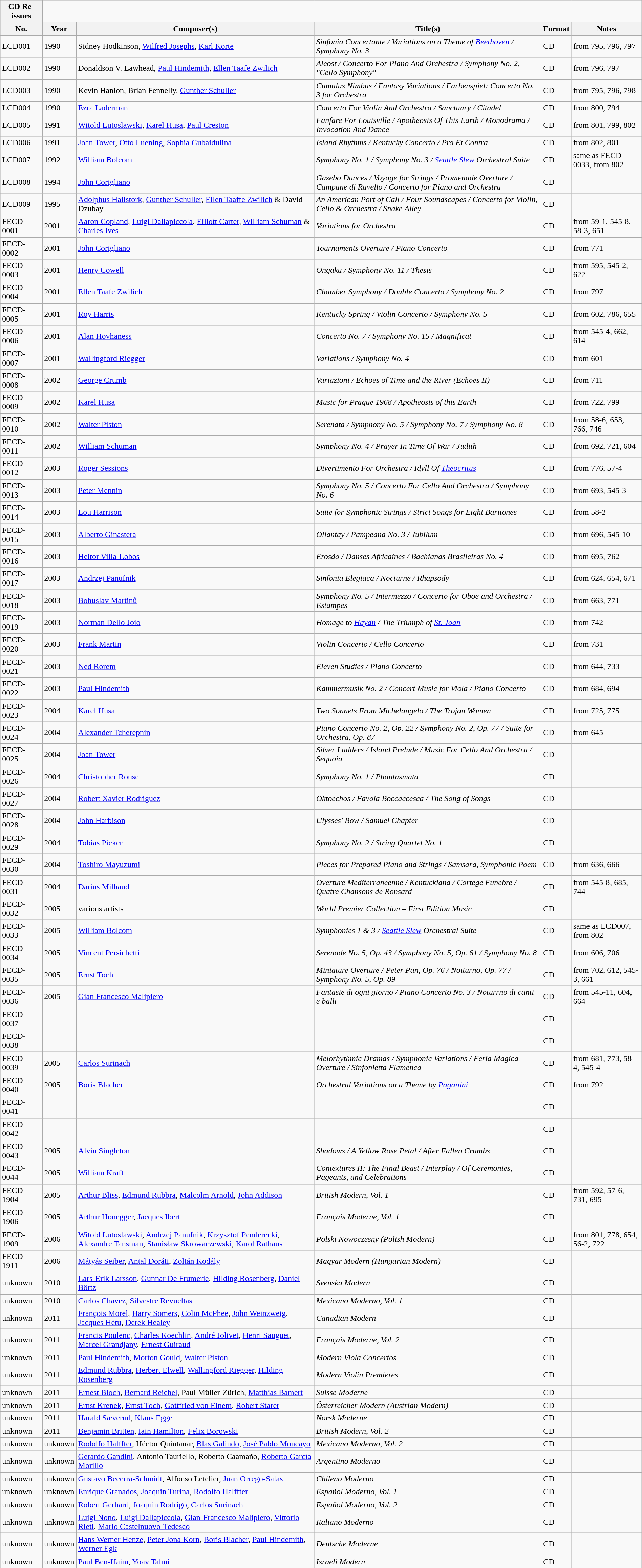<table class="wikitable sortable" style="margin:0;width:100%">
<tr>
<th scope="col">CD Re-issues</th>
</tr>
<tr>
<th>No.</th>
<th>Year</th>
<th>Composer(s)</th>
<th>Title(s)</th>
<th>Format</th>
<th>Notes</th>
</tr>
<tr>
<td>LCD001</td>
<td>1990</td>
<td>Sidney Hodkinson, <a href='#'>Wilfred Josephs</a>, <a href='#'>Karl Korte</a></td>
<td><em>Sinfonia Concertante / Variations on a Theme of <a href='#'>Beethoven</a> / Symphony No. 3</em></td>
<td>CD</td>
<td>from 795, 796, 797</td>
</tr>
<tr>
<td>LCD002</td>
<td>1990</td>
<td>Donaldson V. Lawhead, <a href='#'>Paul Hindemith</a>, <a href='#'>Ellen Taafe Zwilich</a></td>
<td><em>Aleost / Concerto For Piano And Orchestra / Symphony No. 2, "Cello Symphony"</em></td>
<td>CD</td>
<td>from 796, 797</td>
</tr>
<tr>
<td>LCD003</td>
<td>1990</td>
<td>Kevin Hanlon, Brian Fennelly, <a href='#'>Gunther Schuller</a></td>
<td><em>Cumulus Nimbus / Fantasy Variations / Farbenspiel: Concerto No. 3 for Orchestra</em></td>
<td>CD</td>
<td>from 795, 796, 798</td>
</tr>
<tr>
<td>LCD004</td>
<td>1990</td>
<td><a href='#'>Ezra Laderman</a></td>
<td><em>Concerto For Violin And Orchestra / Sanctuary / Citadel</em></td>
<td>CD</td>
<td>from 800, 794</td>
</tr>
<tr>
<td>LCD005</td>
<td>1991</td>
<td><a href='#'>Witold Lutoslawski</a>, <a href='#'>Karel Husa</a>, <a href='#'>Paul Creston</a></td>
<td><em>Fanfare For Louisville / Apotheosis Of This Earth / Monodrama / Invocation And Dance</em></td>
<td>CD</td>
<td>from 801, 799, 802</td>
</tr>
<tr>
<td>LCD006</td>
<td>1991</td>
<td><a href='#'>Joan Tower</a>, <a href='#'>Otto Luening</a>, <a href='#'>Sophia Gubaidulina</a></td>
<td><em>Island Rhythms / Kentucky Concerto / Pro Et Contra</em></td>
<td>CD</td>
<td>from 802, 801</td>
</tr>
<tr>
<td>LCD007</td>
<td>1992</td>
<td><a href='#'>William Bolcom</a></td>
<td><em>Symphony No. 1 / Symphony No. 3 / <a href='#'>Seattle Slew</a> Orchestral Suite</em></td>
<td>CD</td>
<td>same as FECD-0033, from 802</td>
</tr>
<tr>
<td>LCD008</td>
<td>1994</td>
<td><a href='#'>John Corigliano</a></td>
<td><em>Gazebo Dances / Voyage for Strings / Promenade Overture / Campane di Ravello / Concerto for Piano and Orchestra</em></td>
<td>CD</td>
<td></td>
</tr>
<tr>
<td>LCD009</td>
<td>1995</td>
<td><a href='#'>Adolphus Hailstork</a>, <a href='#'>Gunther Schuller</a>, <a href='#'>Ellen Taaffe Zwilich</a> & David Dzubay</td>
<td><em>An American Port of Call / Four Soundscapes / Concerto for Violin, Cello & Orchestra / Snake Alley</em></td>
<td>CD</td>
<td></td>
</tr>
<tr>
<td>FECD-0001</td>
<td>2001</td>
<td><a href='#'>Aaron Copland</a>, <a href='#'>Luigi Dallapiccola</a>, <a href='#'>Elliott Carter</a>, <a href='#'>William Schuman</a> & <a href='#'>Charles Ives</a></td>
<td><em>Variations for Orchestra</em></td>
<td>CD</td>
<td>from 59-1, 545-8, 58-3, 651</td>
</tr>
<tr>
<td>FECD-0002</td>
<td>2001</td>
<td><a href='#'>John Corigliano</a></td>
<td><em>Tournaments Overture / Piano Concerto</em></td>
<td>CD</td>
<td>from 771</td>
</tr>
<tr>
<td>FECD-0003</td>
<td>2001</td>
<td><a href='#'>Henry Cowell</a></td>
<td><em>Ongaku / Symphony No. 11 / Thesis</em></td>
<td>CD</td>
<td>from 595, 545-2, 622</td>
</tr>
<tr>
<td>FECD-0004</td>
<td>2001</td>
<td><a href='#'>Ellen Taafe Zwilich</a></td>
<td><em>Chamber Symphony / Double Concerto / Symphony No. 2</em></td>
<td>CD</td>
<td>from 797</td>
</tr>
<tr>
<td>FECD-0005</td>
<td>2001</td>
<td><a href='#'>Roy Harris</a></td>
<td><em>Kentucky Spring / Violin Concerto / Symphony No. 5</em></td>
<td>CD</td>
<td>from 602, 786, 655</td>
</tr>
<tr>
<td>FECD-0006</td>
<td>2001</td>
<td><a href='#'>Alan Hovhaness</a></td>
<td><em>Concerto No. 7 / Symphony No. 15 / Magnificat</em></td>
<td>CD</td>
<td>from 545-4, 662, 614</td>
</tr>
<tr>
<td>FECD-0007</td>
<td>2001</td>
<td><a href='#'>Wallingford Riegger</a></td>
<td><em>Variations / Symphony No. 4</em></td>
<td>CD</td>
<td>from 601</td>
</tr>
<tr>
<td>FECD-0008</td>
<td>2002</td>
<td><a href='#'>George Crumb</a></td>
<td><em>Variazioni / Echoes of Time and the River (Echoes II)</em></td>
<td>CD</td>
<td>from 711</td>
</tr>
<tr>
<td>FECD-0009</td>
<td>2002</td>
<td><a href='#'>Karel Husa</a></td>
<td><em>Music for Prague 1968 / Apotheosis of this Earth</em></td>
<td>CD</td>
<td>from 722, 799</td>
</tr>
<tr>
<td>FECD-0010</td>
<td>2002</td>
<td><a href='#'>Walter Piston</a></td>
<td><em>Serenata / Symphony No. 5 / Symphony No. 7 / Symphony No. 8</em></td>
<td>CD</td>
<td>from 58-6, 653, 766, 746</td>
</tr>
<tr>
<td>FECD-0011</td>
<td>2002</td>
<td><a href='#'>William Schuman</a></td>
<td><em>Symphony No. 4 / Prayer In Time Of War / Judith</em></td>
<td>CD</td>
<td>from 692, 721, 604</td>
</tr>
<tr>
<td>FECD-0012</td>
<td>2003</td>
<td><a href='#'>Roger Sessions</a></td>
<td><em>Divertimento For Orchestra / Idyll Of <a href='#'>Theocritus</a></em></td>
<td>CD</td>
<td>from 776, 57-4</td>
</tr>
<tr>
<td>FECD-0013</td>
<td>2003</td>
<td><a href='#'>Peter Mennin</a></td>
<td><em>Symphony No. 5 / Concerto For Cello And Orchestra / Symphony No. 6</em></td>
<td>CD</td>
<td>from 693, 545-3</td>
</tr>
<tr>
<td>FECD-0014</td>
<td>2003</td>
<td><a href='#'>Lou Harrison</a></td>
<td><em>Suite for Symphonic Strings / Strict Songs for Eight Baritones</em></td>
<td>CD</td>
<td>from 58-2</td>
</tr>
<tr>
<td>FECD-0015</td>
<td>2003</td>
<td><a href='#'>Alberto Ginastera</a></td>
<td><em>Ollantay / Pampeana No. 3 / Jubilum</em></td>
<td>CD</td>
<td>from 696, 545-10</td>
</tr>
<tr>
<td>FECD-0016</td>
<td>2003</td>
<td><a href='#'>Heitor Villa-Lobos</a></td>
<td><em>Erosão / Danses Africaines / Bachianas Brasileiras No. 4</em></td>
<td>CD</td>
<td>from 695, 762</td>
</tr>
<tr>
<td>FECD-0017</td>
<td>2003</td>
<td><a href='#'>Andrzej Panufnik</a></td>
<td><em>Sinfonia Elegiaca / Nocturne / Rhapsody</em></td>
<td>CD</td>
<td>from 624, 654, 671</td>
</tr>
<tr>
<td>FECD-0018</td>
<td>2003</td>
<td><a href='#'>Bohuslav Martinů</a></td>
<td><em>Symphony No. 5 / Intermezzo / Concerto for Oboe and Orchestra / Estampes</em></td>
<td>CD</td>
<td>from 663, 771</td>
</tr>
<tr>
<td>FECD-0019</td>
<td>2003</td>
<td><a href='#'>Norman Dello Joio</a></td>
<td><em>Homage to <a href='#'>Haydn</a> / The Triumph of <a href='#'>St. Joan</a></em></td>
<td>CD</td>
<td>from 742</td>
</tr>
<tr>
<td>FECD-0020</td>
<td>2003</td>
<td><a href='#'>Frank Martin</a></td>
<td><em>Violin Concerto / Cello Concerto</em></td>
<td>CD</td>
<td>from 731</td>
</tr>
<tr>
<td>FECD-0021</td>
<td>2003</td>
<td><a href='#'>Ned Rorem</a></td>
<td><em>Eleven Studies / Piano Concerto</em></td>
<td>CD</td>
<td>from 644, 733</td>
</tr>
<tr>
<td>FECD-0022</td>
<td>2003</td>
<td><a href='#'>Paul Hindemith</a></td>
<td><em>Kammermusik No. 2 / Concert Music for Viola / Piano Concerto</em></td>
<td>CD</td>
<td>from 684, 694</td>
</tr>
<tr>
<td>FECD-0023</td>
<td>2004</td>
<td><a href='#'>Karel Husa</a></td>
<td><em>Two Sonnets From Michelangelo / The Trojan Women</em></td>
<td>CD</td>
<td>from 725, 775</td>
</tr>
<tr>
<td>FECD-0024</td>
<td>2004</td>
<td><a href='#'>Alexander Tcherepnin</a></td>
<td><em>Piano Concerto No. 2, Op. 22 / Symphony No. 2, Op. 77 / Suite for Orchestra, Op. 87</em></td>
<td>CD</td>
<td>from 645</td>
</tr>
<tr>
<td>FECD-0025</td>
<td>2004</td>
<td><a href='#'>Joan Tower</a></td>
<td><em>Silver Ladders / Island Prelude / Music For Cello And Orchestra / Sequoia</em></td>
<td>CD</td>
<td></td>
</tr>
<tr>
<td>FECD-0026</td>
<td>2004</td>
<td><a href='#'>Christopher Rouse</a></td>
<td><em>Symphony No. 1 / Phantasmata</em></td>
<td>CD</td>
<td></td>
</tr>
<tr>
<td>FECD-0027</td>
<td>2004</td>
<td><a href='#'>Robert Xavier Rodriguez</a></td>
<td><em>Oktoechos / Favola Boccaccesca / The Song of Songs</em></td>
<td>CD</td>
<td></td>
</tr>
<tr>
<td>FECD-0028</td>
<td>2004</td>
<td><a href='#'>John Harbison</a></td>
<td><em>Ulysses' Bow / Samuel Chapter</em></td>
<td>CD</td>
<td></td>
</tr>
<tr>
<td>FECD-0029</td>
<td>2004</td>
<td><a href='#'>Tobias Picker</a></td>
<td><em>Symphony No. 2 / String Quartet No. 1</em></td>
<td>CD</td>
<td></td>
</tr>
<tr>
<td>FECD-0030</td>
<td>2004</td>
<td><a href='#'>Toshiro Mayuzumi</a></td>
<td><em>Pieces for Prepared Piano and Strings / Samsara, Symphonic Poem</em></td>
<td>CD</td>
<td>from 636, 666</td>
</tr>
<tr>
<td>FECD-0031</td>
<td>2004</td>
<td><a href='#'>Darius Milhaud</a></td>
<td><em>Overture Mediterraneenne / Kentuckiana / Cortege Funebre / Quatre Chansons de Ronsard</em></td>
<td>CD</td>
<td>from 545-8, 685, 744</td>
</tr>
<tr>
<td>FECD-0032</td>
<td>2005</td>
<td>various artists</td>
<td><em>World Premier Collection – First Edition Music</em></td>
<td>CD</td>
<td></td>
</tr>
<tr>
<td>FECD-0033</td>
<td>2005</td>
<td><a href='#'>William Bolcom</a></td>
<td><em>Symphonies 1 & 3 / <a href='#'>Seattle Slew</a> Orchestral Suite</em></td>
<td>CD</td>
<td>same as LCD007, from 802</td>
</tr>
<tr>
<td>FECD-0034</td>
<td>2005</td>
<td><a href='#'>Vincent Persichetti</a></td>
<td><em>Serenade No. 5, Op. 43 / Symphony No. 5, Op. 61 / Symphony No. 8</em></td>
<td>CD</td>
<td>from 606, 706</td>
</tr>
<tr>
<td>FECD-0035</td>
<td>2005</td>
<td><a href='#'>Ernst Toch</a></td>
<td><em>Miniature Overture / Peter Pan, Op. 76 / Notturno, Op. 77 / Symphony No. 5, Op. 89</em></td>
<td>CD</td>
<td>from 702, 612, 545-3, 661</td>
</tr>
<tr>
<td>FECD-0036</td>
<td>2005</td>
<td><a href='#'>Gian Francesco Malipiero</a></td>
<td><em>Fantasie di ogni giorno / Piano Concerto No. 3 / Noturrno di canti e balli</em></td>
<td>CD</td>
<td>from 545-11, 604, 664</td>
</tr>
<tr>
<td>FECD-0037</td>
<td></td>
<td></td>
<td></td>
<td>CD</td>
<td></td>
</tr>
<tr>
<td>FECD-0038</td>
<td></td>
<td></td>
<td></td>
<td>CD</td>
<td></td>
</tr>
<tr>
<td>FECD-0039</td>
<td>2005</td>
<td><a href='#'>Carlos Surinach</a></td>
<td><em>Melorhythmic Dramas / Symphonic Variations / Feria Magica Overture / Sinfonietta Flamenca</em></td>
<td>CD</td>
<td>from 681, 773, 58-4, 545-4</td>
</tr>
<tr>
<td>FECD-0040</td>
<td>2005</td>
<td><a href='#'>Boris Blacher</a></td>
<td><em>Orchestral Variations on a Theme by <a href='#'>Paganini</a></em></td>
<td>CD</td>
<td>from 792</td>
</tr>
<tr>
<td>FECD-0041</td>
<td></td>
<td></td>
<td></td>
<td>CD</td>
<td></td>
</tr>
<tr>
<td>FECD-0042</td>
<td></td>
<td></td>
<td></td>
<td>CD</td>
<td></td>
</tr>
<tr>
<td>FECD-0043</td>
<td>2005</td>
<td><a href='#'>Alvin Singleton</a></td>
<td><em>Shadows / A Yellow Rose Petal / After Fallen Crumbs</em></td>
<td>CD</td>
<td></td>
</tr>
<tr>
<td>FECD-0044</td>
<td>2005</td>
<td><a href='#'>William Kraft</a></td>
<td><em>Contextures II: The Final Beast / Interplay / Of Ceremonies, Pageants, and Celebrations</em></td>
<td>CD</td>
<td></td>
</tr>
<tr>
<td>FECD-1904</td>
<td>2005</td>
<td><a href='#'>Arthur Bliss</a>, <a href='#'>Edmund Rubbra</a>, <a href='#'>Malcolm Arnold</a>, <a href='#'>John Addison</a></td>
<td><em>British Modern, Vol. 1</em></td>
<td>CD</td>
<td>from 592, 57-6, 731, 695</td>
</tr>
<tr>
<td>FECD-1906</td>
<td>2005</td>
<td><a href='#'>Arthur Honegger</a>, <a href='#'>Jacques Ibert</a></td>
<td><em>Français Moderne, Vol. 1</em></td>
<td>CD</td>
<td></td>
</tr>
<tr>
<td>FECD-1909</td>
<td>2006</td>
<td><a href='#'>Witold Lutoslawski</a>, <a href='#'>Andrzej Panufnik</a>, <a href='#'>Krzysztof Penderecki</a>, <a href='#'>Alexandre Tansman</a>, <a href='#'>Stanisław Skrowaczewski</a>, <a href='#'>Karol Rathaus</a></td>
<td><em>Polski Nowoczesny (Polish Modern)</em></td>
<td>CD</td>
<td>from 801, 778, 654, 56-2, 722</td>
</tr>
<tr>
<td>FECD-1911</td>
<td>2006</td>
<td><a href='#'>Mátyás Seiber</a>, <a href='#'>Antal Doráti</a>, <a href='#'>Zoltán Kodály</a></td>
<td><em>Magyar Modern (Hungarian Modern)</em></td>
<td>CD</td>
<td></td>
</tr>
<tr>
<td>unknown</td>
<td>2010</td>
<td><a href='#'>Lars-Erik Larsson</a>, <a href='#'>Gunnar De Frumerie</a>, <a href='#'>Hilding Rosenberg</a>, <a href='#'>Daniel Börtz</a></td>
<td><em>Svenska Modern</em></td>
<td>CD</td>
<td></td>
</tr>
<tr>
<td>unknown</td>
<td>2010</td>
<td><a href='#'>Carlos Chavez</a>, <a href='#'>Silvestre Revueltas</a></td>
<td><em>Mexicano Moderno, Vol. 1</em></td>
<td>CD</td>
<td></td>
</tr>
<tr>
<td>unknown</td>
<td>2011</td>
<td><a href='#'>François Morel</a>, <a href='#'>Harry Somers</a>, <a href='#'>Colin McPhee</a>, <a href='#'>John Weinzweig</a>, <a href='#'>Jacques Hétu</a>, <a href='#'>Derek Healey</a></td>
<td><em>Canadian Modern</em></td>
<td>CD</td>
<td></td>
</tr>
<tr>
<td>unknown</td>
<td>2011</td>
<td><a href='#'>Francis Poulenc</a>, <a href='#'>Charles Koechlin</a>, <a href='#'>André Jolivet</a>, <a href='#'>Henri Sauguet</a>, <a href='#'>Marcel Grandjany</a>, <a href='#'>Ernest Guiraud</a></td>
<td><em>Français Moderne, Vol. 2</em></td>
<td>CD</td>
<td></td>
</tr>
<tr>
<td>unknown</td>
<td>2011</td>
<td><a href='#'>Paul Hindemith</a>, <a href='#'>Morton Gould</a>, <a href='#'>Walter Piston</a></td>
<td><em>Modern Viola Concertos</em></td>
<td>CD</td>
<td></td>
</tr>
<tr>
<td>unknown</td>
<td>2011</td>
<td><a href='#'>Edmund Rubbra</a>, <a href='#'>Herbert Elwell</a>, <a href='#'>Wallingford Riegger</a>, <a href='#'>Hilding Rosenberg</a></td>
<td><em>Modern Violin Premieres</em></td>
<td>CD</td>
<td></td>
</tr>
<tr>
<td>unknown</td>
<td>2011</td>
<td><a href='#'>Ernest Bloch</a>, <a href='#'>Bernard Reichel</a>, Paul Müller-Zürich, <a href='#'>Matthias Bamert</a></td>
<td><em>Suisse Moderne</em></td>
<td>CD</td>
<td></td>
</tr>
<tr>
<td>unknown</td>
<td>2011</td>
<td><a href='#'>Ernst Krenek</a>, <a href='#'>Ernst Toch</a>, <a href='#'>Gottfried von Einem</a>, <a href='#'>Robert Starer</a></td>
<td><em>Österreicher Modern (Austrian Modern)</em></td>
<td>CD</td>
<td></td>
</tr>
<tr>
<td>unknown</td>
<td>2011</td>
<td><a href='#'>Harald Sæverud</a>, <a href='#'>Klaus Egge</a></td>
<td><em>Norsk Moderne</em></td>
<td>CD</td>
<td></td>
</tr>
<tr>
<td>unknown</td>
<td>2011</td>
<td><a href='#'>Benjamin Britten</a>, <a href='#'>Iain Hamilton</a>, <a href='#'>Felix Borowski</a></td>
<td><em>British Modern, Vol. 2</em></td>
<td>CD</td>
<td></td>
</tr>
<tr>
<td>unknown</td>
<td>unknown</td>
<td><a href='#'>Rodolfo Halffter</a>, Héctor Quintanar, <a href='#'>Blas Galindo</a>, <a href='#'>José Pablo Moncayo</a></td>
<td><em>Mexicano Moderno, Vol. 2</em></td>
<td>CD</td>
<td></td>
</tr>
<tr>
<td>unknown</td>
<td>unknown</td>
<td><a href='#'>Gerardo Gandini</a>, Antonio Tauriello, Roberto Caamaño, <a href='#'>Roberto García Morillo</a></td>
<td><em>Argentino Moderno</em></td>
<td>CD</td>
<td></td>
</tr>
<tr>
<td>unknown</td>
<td>unknown</td>
<td><a href='#'>Gustavo Becerra-Schmidt</a>, Alfonso Letelier, <a href='#'>Juan Orrego-Salas</a></td>
<td><em>Chileno Moderno</em></td>
<td>CD</td>
<td></td>
</tr>
<tr>
<td>unknown</td>
<td>unknown</td>
<td><a href='#'>Enrique Granados</a>, <a href='#'>Joaquin Turina</a>, <a href='#'>Rodolfo Halffter</a></td>
<td><em>Español Moderno, Vol. 1</em></td>
<td>CD</td>
<td></td>
</tr>
<tr>
<td>unknown</td>
<td>unknown</td>
<td><a href='#'>Robert Gerhard</a>, <a href='#'>Joaquin Rodrigo</a>, <a href='#'>Carlos Surinach</a></td>
<td><em>Español Moderno, Vol. 2</em></td>
<td>CD</td>
<td></td>
</tr>
<tr>
<td>unknown</td>
<td>unknown</td>
<td><a href='#'>Luigi Nono</a>, <a href='#'>Luigi Dallapiccola</a>, <a href='#'>Gian-Francesco Malipiero</a>, <a href='#'>Vittorio Rieti</a>, <a href='#'>Mario Castelnuovo-Tedesco</a></td>
<td><em>Italiano Moderno</em></td>
<td>CD</td>
<td></td>
</tr>
<tr>
<td>unknown</td>
<td>unknown</td>
<td><a href='#'>Hans Werner Henze</a>, <a href='#'>Peter Jona Korn</a>, <a href='#'>Boris Blacher</a>, <a href='#'>Paul Hindemith</a>, <a href='#'>Werner Egk</a></td>
<td><em>Deutsche Moderne</em></td>
<td>CD</td>
<td></td>
</tr>
<tr>
<td>unknown</td>
<td>unknown</td>
<td><a href='#'>Paul Ben-Haim</a>, <a href='#'>Yoav Talmi</a></td>
<td><em>Israeli Modern</em></td>
<td>CD</td>
<td></td>
</tr>
<tr>
</tr>
</table>
